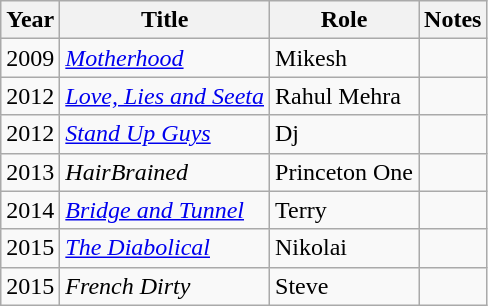<table class="wikitable sortable">
<tr>
<th>Year</th>
<th>Title</th>
<th class="unsortable">Role</th>
<th class="unsortable">Notes</th>
</tr>
<tr>
<td>2009</td>
<td><em><a href='#'>Motherhood</a></em></td>
<td>Mikesh</td>
<td></td>
</tr>
<tr>
<td>2012</td>
<td><em><a href='#'>Love, Lies and Seeta</a></em></td>
<td>Rahul Mehra</td>
<td></td>
</tr>
<tr>
<td>2012</td>
<td><em><a href='#'>Stand Up Guys</a></em></td>
<td>Dj</td>
<td></td>
</tr>
<tr>
<td>2013</td>
<td><em>HairBrained</em></td>
<td>Princeton One</td>
<td></td>
</tr>
<tr>
<td>2014</td>
<td><em><a href='#'>Bridge and Tunnel</a></em></td>
<td>Terry</td>
<td></td>
</tr>
<tr>
<td>2015</td>
<td data-sort-value="Diabolical, The"><em><a href='#'>The Diabolical</a></em></td>
<td>Nikolai</td>
<td></td>
</tr>
<tr>
<td>2015</td>
<td><em>French Dirty</em></td>
<td>Steve</td>
<td></td>
</tr>
</table>
